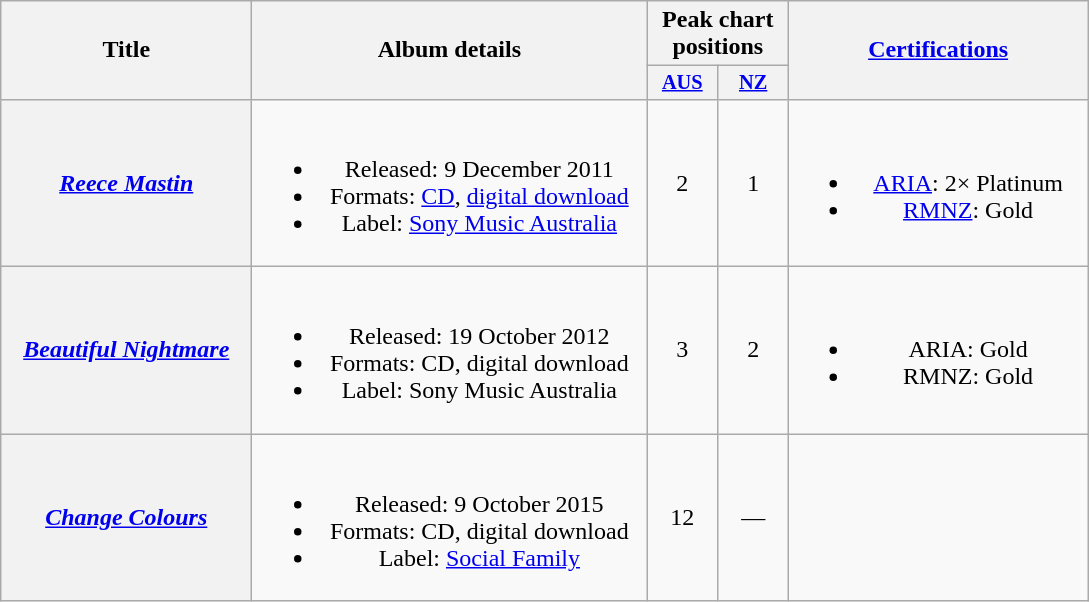<table class="wikitable plainrowheaders" style="text-align:center;">
<tr>
<th scope="col" rowspan="2" style="width:10em;">Title</th>
<th scope="col" rowspan="2" style="width:16em;">Album details</th>
<th scope="col" colspan="2">Peak chart positions</th>
<th scope="col" rowspan="2" style="width:12em;"><a href='#'>Certifications</a></th>
</tr>
<tr>
<th scope="col" style="width:3em;font-size:85%;"><a href='#'>AUS</a><br></th>
<th scope="col" style="width:3em;font-size:85%;"><a href='#'>NZ</a><br></th>
</tr>
<tr>
<th scope="row"><em><a href='#'>Reece Mastin</a></em></th>
<td><br><ul><li>Released: 9 December 2011</li><li>Formats: <a href='#'>CD</a>, <a href='#'>digital download</a></li><li>Label: <a href='#'>Sony Music Australia</a></li></ul></td>
<td>2</td>
<td>1</td>
<td><br><ul><li><a href='#'>ARIA</a>: 2× Platinum</li><li><a href='#'>RMNZ</a>: Gold</li></ul></td>
</tr>
<tr>
<th scope="row"><em><a href='#'>Beautiful Nightmare</a></em></th>
<td><br><ul><li>Released: 19 October 2012</li><li>Formats: CD, digital download</li><li>Label: Sony Music Australia</li></ul></td>
<td>3</td>
<td>2</td>
<td><br><ul><li>ARIA: Gold</li><li>RMNZ: Gold</li></ul></td>
</tr>
<tr>
<th scope="row"><em><a href='#'>Change Colours</a></em></th>
<td><br><ul><li>Released: 9 October 2015</li><li>Formats: CD, digital download</li><li>Label: <a href='#'>Social Family</a></li></ul></td>
<td>12</td>
<td>—</td>
<td></td>
</tr>
</table>
